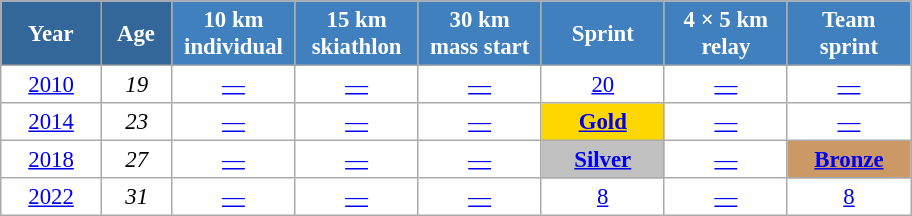<table class="wikitable" style="font-size:95%; text-align:center; border:grey solid 1px; border-collapse:collapse; background:#ffffff;">
<tr>
<th style="background-color:#369; color:white; width:60px;"> Year </th>
<th style="background-color:#369; color:white; width:40px;"> Age </th>
<th style="background-color:#4180be; color:white; width:75px;"> 10 km <br> individual </th>
<th style="background-color:#4180be; color:white; width:75px;"> 15 km <br> skiathlon </th>
<th style="background-color:#4180be; color:white; width:75px;"> 30 km <br> mass start </th>
<th style="background-color:#4180be; color:white; width:75px;"> Sprint </th>
<th style="background-color:#4180be; color:white; width:75px;"> 4 × 5 km <br> relay </th>
<th style="background-color:#4180be; color:white; width:75px;"> Team <br> sprint </th>
</tr>
<tr>
<td><a href='#'>2010</a></td>
<td><em>19</em></td>
<td><a href='#'>—</a></td>
<td><a href='#'>—</a></td>
<td><a href='#'>—</a></td>
<td><a href='#'>20</a></td>
<td><a href='#'>—</a></td>
<td><a href='#'>—</a></td>
</tr>
<tr>
<td><a href='#'>2014</a></td>
<td><em>23</em></td>
<td><a href='#'>—</a></td>
<td><a href='#'>—</a></td>
<td><a href='#'>—</a></td>
<td style="background:gold;"><a href='#'><strong>Gold</strong></a></td>
<td><a href='#'>—</a></td>
<td><a href='#'>—</a></td>
</tr>
<tr>
<td><a href='#'>2018</a></td>
<td><em>27</em></td>
<td><a href='#'>—</a></td>
<td><a href='#'>—</a></td>
<td><a href='#'>—</a></td>
<td style="background:silver;"><a href='#'><strong>Silver</strong></a></td>
<td><a href='#'>—</a></td>
<td style="background:#c96;"><a href='#'><strong>Bronze</strong></a></td>
</tr>
<tr>
<td><a href='#'>2022</a></td>
<td><em>31</em></td>
<td><a href='#'>—</a></td>
<td><a href='#'>—</a></td>
<td><a href='#'>—</a></td>
<td><a href='#'>8</a></td>
<td><a href='#'>—</a></td>
<td><a href='#'>8</a></td>
</tr>
</table>
